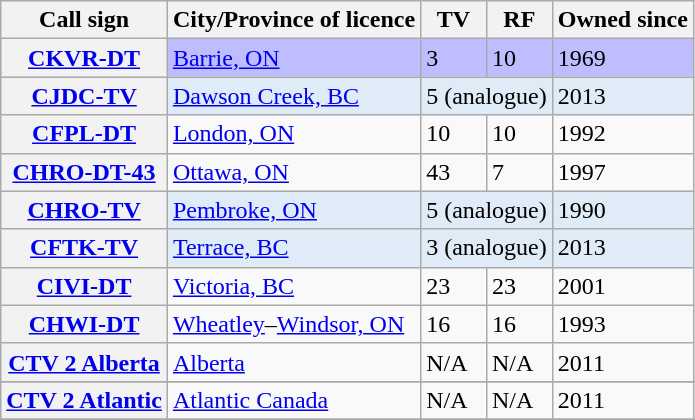<table class="wikitable sortable">
<tr>
<th scope="col">Call sign</th>
<th scope="col">City/Province of licence</th>
<th scope="col">TV</th>
<th scope="col">RF</th>
<th scope="col">Owned since</th>
</tr>
<tr style="background-color: #bdbdff">
<th scope="row"><a href='#'>CKVR-DT</a></th>
<td><a href='#'>Barrie, ON</a></td>
<td>3</td>
<td>10</td>
<td>1969</td>
</tr>
<tr style="background-color:#DFEBF6;">
<th scope="row"><a href='#'>CJDC-TV</a></th>
<td><a href='#'>Dawson Creek, BC</a></td>
<td colspan="2">5 (analogue)</td>
<td>2013</td>
</tr>
<tr>
<th scope="row"><a href='#'>CFPL-DT</a></th>
<td><a href='#'>London, ON</a></td>
<td>10</td>
<td>10</td>
<td>1992</td>
</tr>
<tr>
<th scope="row"><a href='#'>CHRO-DT-43</a></th>
<td><a href='#'>Ottawa, ON</a></td>
<td>43</td>
<td>7</td>
<td>1997</td>
</tr>
<tr style="background-color:#DFEBF6;">
<th scope="row"><a href='#'>CHRO-TV</a></th>
<td><a href='#'>Pembroke, ON</a></td>
<td colspan="2">5 (analogue)</td>
<td>1990</td>
</tr>
<tr style="background-color:#DFEBF6;">
<th scope="row"><a href='#'>CFTK-TV</a></th>
<td><a href='#'>Terrace, BC</a></td>
<td colspan="2">3 (analogue)</td>
<td>2013</td>
</tr>
<tr>
<th scope="row"><a href='#'>CIVI-DT</a></th>
<td><a href='#'>Victoria, BC</a></td>
<td>23</td>
<td>23</td>
<td>2001</td>
</tr>
<tr>
<th scope="row"><a href='#'>CHWI-DT</a></th>
<td><a href='#'>Wheatley</a>–<a href='#'>Windsor, ON</a></td>
<td>16</td>
<td>16</td>
<td>1993</td>
</tr>
<tr>
<th scope="row"><a href='#'>CTV 2 Alberta</a></th>
<td><a href='#'>Alberta</a></td>
<td>N/A</td>
<td>N/A</td>
<td>2011</td>
</tr>
<tr>
</tr>
<tr>
<th scope="row"><a href='#'>CTV 2 Atlantic</a></th>
<td><a href='#'>Atlantic Canada</a></td>
<td>N/A</td>
<td>N/A</td>
<td>2011</td>
</tr>
<tr>
</tr>
</table>
